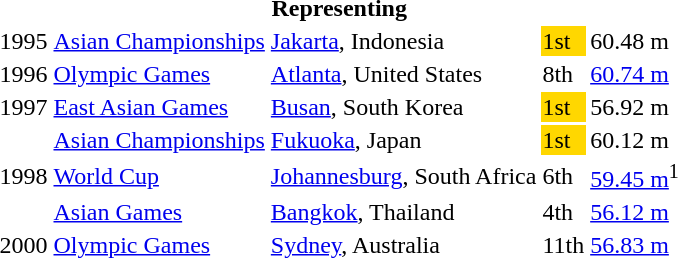<table>
<tr>
<th colspan="5">Representing </th>
</tr>
<tr>
<td>1995</td>
<td><a href='#'>Asian Championships</a></td>
<td><a href='#'>Jakarta</a>, Indonesia</td>
<td bgcolor=gold>1st</td>
<td>60.48 m</td>
</tr>
<tr>
<td>1996</td>
<td><a href='#'>Olympic Games</a></td>
<td><a href='#'>Atlanta</a>, United States</td>
<td>8th</td>
<td><a href='#'>60.74 m</a></td>
</tr>
<tr>
<td>1997</td>
<td><a href='#'>East Asian Games</a></td>
<td><a href='#'>Busan</a>, South Korea</td>
<td bgcolor="gold">1st</td>
<td>56.92 m</td>
</tr>
<tr>
<td rowspan=3>1998</td>
<td><a href='#'>Asian Championships</a></td>
<td><a href='#'>Fukuoka</a>, Japan</td>
<td bgcolor="gold">1st</td>
<td>60.12 m</td>
</tr>
<tr>
<td><a href='#'>World Cup</a></td>
<td><a href='#'>Johannesburg</a>, South Africa</td>
<td>6th</td>
<td><a href='#'>59.45 m</a><sup>1</sup></td>
</tr>
<tr>
<td><a href='#'>Asian Games</a></td>
<td><a href='#'>Bangkok</a>, Thailand</td>
<td>4th</td>
<td><a href='#'>56.12 m</a></td>
</tr>
<tr>
<td>2000</td>
<td><a href='#'>Olympic Games</a></td>
<td><a href='#'>Sydney</a>, Australia</td>
<td>11th</td>
<td><a href='#'>56.83 m</a></td>
</tr>
</table>
